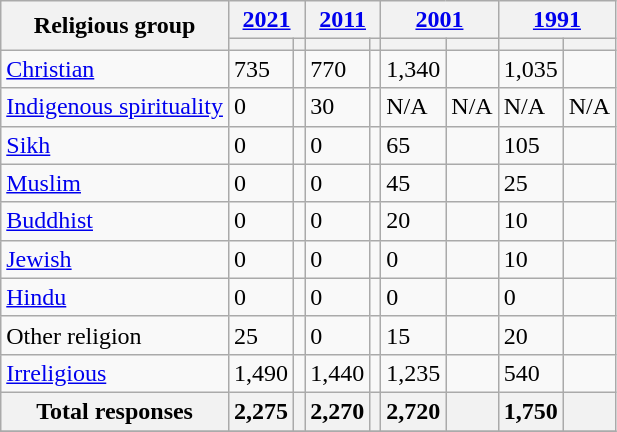<table class="wikitable collapsible sortable">
<tr>
<th rowspan="2">Religious group</th>
<th colspan="2"><a href='#'>2021</a></th>
<th colspan="2"><a href='#'>2011</a></th>
<th colspan="2"><a href='#'>2001</a></th>
<th colspan="2"><a href='#'>1991</a></th>
</tr>
<tr>
<th><a href='#'></a></th>
<th></th>
<th></th>
<th></th>
<th></th>
<th></th>
<th></th>
<th></th>
</tr>
<tr>
<td><a href='#'>Christian</a></td>
<td>735</td>
<td></td>
<td>770</td>
<td></td>
<td>1,340</td>
<td></td>
<td>1,035</td>
<td></td>
</tr>
<tr>
<td><a href='#'>Indigenous spirituality</a></td>
<td>0</td>
<td></td>
<td>30</td>
<td></td>
<td>N/A</td>
<td>N/A</td>
<td>N/A</td>
<td>N/A</td>
</tr>
<tr>
<td><a href='#'>Sikh</a></td>
<td>0</td>
<td></td>
<td>0</td>
<td></td>
<td>65</td>
<td></td>
<td>105</td>
<td></td>
</tr>
<tr>
<td><a href='#'>Muslim</a></td>
<td>0</td>
<td></td>
<td>0</td>
<td></td>
<td>45</td>
<td></td>
<td>25</td>
<td></td>
</tr>
<tr>
<td><a href='#'>Buddhist</a></td>
<td>0</td>
<td></td>
<td>0</td>
<td></td>
<td>20</td>
<td></td>
<td>10</td>
<td></td>
</tr>
<tr>
<td><a href='#'>Jewish</a></td>
<td>0</td>
<td></td>
<td>0</td>
<td></td>
<td>0</td>
<td></td>
<td>10</td>
<td></td>
</tr>
<tr>
<td><a href='#'>Hindu</a></td>
<td>0</td>
<td></td>
<td>0</td>
<td></td>
<td>0</td>
<td></td>
<td>0</td>
<td></td>
</tr>
<tr>
<td>Other religion</td>
<td>25</td>
<td></td>
<td>0</td>
<td></td>
<td>15</td>
<td></td>
<td>20</td>
<td></td>
</tr>
<tr>
<td><a href='#'>Irreligious</a></td>
<td>1,490</td>
<td></td>
<td>1,440</td>
<td></td>
<td>1,235</td>
<td></td>
<td>540</td>
<td></td>
</tr>
<tr class="sortbottom">
<th>Total responses</th>
<th>2,275</th>
<th></th>
<th>2,270</th>
<th></th>
<th>2,720</th>
<th></th>
<th>1,750</th>
<th></th>
</tr>
<tr>
</tr>
</table>
